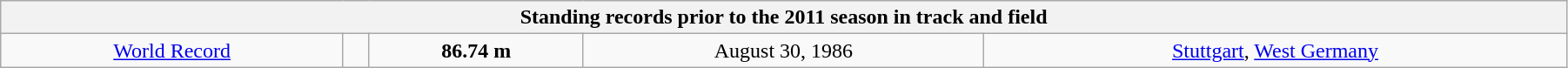<table class="wikitable" style=" text-align:center" width="95%">
<tr>
<th colspan="5">Standing records prior to the 2011 season in track and field</th>
</tr>
<tr>
<td><a href='#'>World Record</a></td>
<td></td>
<td><strong>86.74 m </strong></td>
<td>August 30, 1986</td>
<td> <a href='#'>Stuttgart</a>, <a href='#'>West Germany</a></td>
</tr>
</table>
